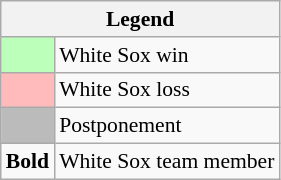<table class="wikitable" style="font-size:90%">
<tr>
<th colspan="2">Legend</th>
</tr>
<tr>
<td bgcolor="#bbffbb"> </td>
<td>White Sox win</td>
</tr>
<tr>
<td bgcolor="#ffbbbb"> </td>
<td>White Sox loss</td>
</tr>
<tr>
<td bgcolor="#bbbbbb"> </td>
<td>Postponement</td>
</tr>
<tr>
<td><strong>Bold</strong></td>
<td>White Sox team member</td>
</tr>
</table>
